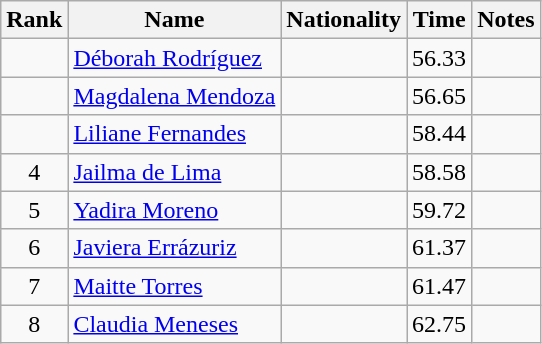<table class="wikitable sortable" style="text-align:center">
<tr>
<th>Rank</th>
<th>Name</th>
<th>Nationality</th>
<th>Time</th>
<th>Notes</th>
</tr>
<tr>
<td align=center></td>
<td align=left><a href='#'>Déborah Rodríguez</a></td>
<td align=left></td>
<td>56.33</td>
<td></td>
</tr>
<tr>
<td align=center></td>
<td align=left><a href='#'>Magdalena Mendoza</a></td>
<td align=left></td>
<td>56.65</td>
<td></td>
</tr>
<tr>
<td align=center></td>
<td align=left><a href='#'>Liliane Fernandes</a></td>
<td align=left></td>
<td>58.44</td>
<td></td>
</tr>
<tr>
<td align=center>4</td>
<td align=left><a href='#'>Jailma de Lima</a></td>
<td align=left></td>
<td>58.58</td>
<td></td>
</tr>
<tr>
<td align=center>5</td>
<td align=left><a href='#'>Yadira Moreno</a></td>
<td align=left></td>
<td>59.72</td>
<td></td>
</tr>
<tr>
<td align=center>6</td>
<td align=left><a href='#'>Javiera Errázuriz</a></td>
<td align=left></td>
<td>61.37</td>
<td></td>
</tr>
<tr>
<td align=center>7</td>
<td align=left><a href='#'>Maitte Torres</a></td>
<td align=left></td>
<td>61.47</td>
<td></td>
</tr>
<tr>
<td align=center>8</td>
<td align=left><a href='#'>Claudia Meneses</a></td>
<td align=left></td>
<td>62.75</td>
<td></td>
</tr>
</table>
